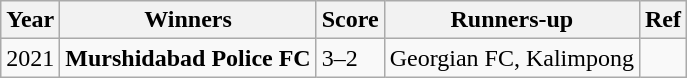<table class="wikitable sortable" style="text-align: left;">
<tr>
<th>Year</th>
<th>Winners</th>
<th>Score</th>
<th>Runners-up</th>
<th>Ref</th>
</tr>
<tr>
<td>2021</td>
<td><strong>Murshidabad Police FC</strong></td>
<td>3–2</td>
<td>Georgian FC, Kalimpong</td>
<td></td>
</tr>
</table>
